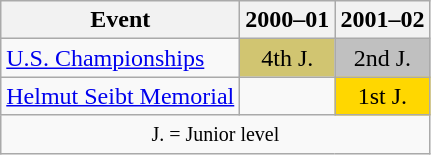<table class="wikitable" style="text-align:center">
<tr>
<th>Event</th>
<th>2000–01</th>
<th>2001–02</th>
</tr>
<tr>
<td align=left><a href='#'>U.S. Championships</a></td>
<td bgcolor=d1c571>4th J.</td>
<td bgcolor=silver>2nd J.</td>
</tr>
<tr>
<td align=left><a href='#'>Helmut Seibt Memorial</a></td>
<td></td>
<td bgcolor=gold>1st J.</td>
</tr>
<tr>
<td colspan=3 align=center><small> J. = Junior level </small></td>
</tr>
</table>
